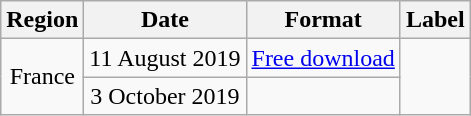<table class="wikitable plainrowheaders" style="text-align:center">
<tr>
<th>Region</th>
<th>Date</th>
<th>Format</th>
<th>Label</th>
</tr>
<tr>
<td rowspan="2">France</td>
<td>11 August 2019</td>
<td><a href='#'>Free download</a></td>
<td rowspan="2"></td>
</tr>
<tr>
<td>3 October 2019</td>
<td></td>
</tr>
</table>
